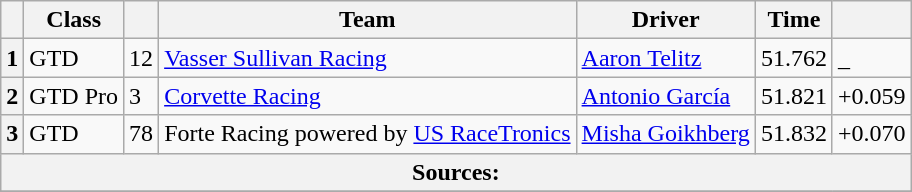<table class="wikitable">
<tr>
<th scope="col"></th>
<th scope="col">Class</th>
<th scope="col"></th>
<th scope="col">Team</th>
<th scope="col">Driver</th>
<th scope="col">Time</th>
<th scope="col"></th>
</tr>
<tr>
<th scope="row">1</th>
<td>GTD</td>
<td>12</td>
<td><a href='#'>Vasser Sullivan Racing</a></td>
<td><a href='#'>Aaron Telitz</a></td>
<td>51.762</td>
<td>_</td>
</tr>
<tr>
<th scope="row">2</th>
<td>GTD Pro</td>
<td>3</td>
<td><a href='#'>Corvette Racing</a></td>
<td><a href='#'>Antonio García</a></td>
<td>51.821</td>
<td>+0.059</td>
</tr>
<tr>
<th scope="row">3</th>
<td>GTD</td>
<td>78</td>
<td>Forte Racing powered by <a href='#'>US RaceTronics</a></td>
<td><a href='#'>Misha Goikhberg</a></td>
<td>51.832</td>
<td>+0.070</td>
</tr>
<tr>
<th colspan="7">Sources:</th>
</tr>
<tr>
</tr>
</table>
